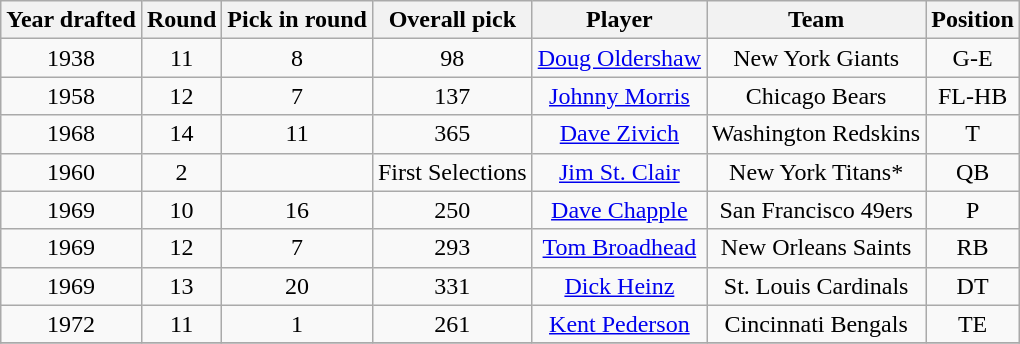<table class="wikitable" style="text-align: center;">
<tr>
<th>Year drafted</th>
<th>Round</th>
<th>Pick in round</th>
<th>Overall pick</th>
<th>Player</th>
<th>Team</th>
<th>Position</th>
</tr>
<tr>
<td>1938</td>
<td>11</td>
<td>8</td>
<td>98</td>
<td><a href='#'>Doug Oldershaw</a></td>
<td>New York Giants</td>
<td>G-E</td>
</tr>
<tr>
<td>1958</td>
<td>12</td>
<td>7</td>
<td>137</td>
<td><a href='#'>Johnny Morris</a></td>
<td>Chicago Bears</td>
<td>FL-HB</td>
</tr>
<tr>
<td>1968</td>
<td>14</td>
<td>11</td>
<td>365</td>
<td><a href='#'>Dave Zivich</a></td>
<td>Washington Redskins</td>
<td>T</td>
</tr>
<tr>
<td>1960</td>
<td>2</td>
<td></td>
<td>First Selections</td>
<td><a href='#'>Jim St. Clair</a></td>
<td>New York Titans*</td>
<td>QB</td>
</tr>
<tr>
<td>1969</td>
<td>10</td>
<td>16</td>
<td>250</td>
<td><a href='#'>Dave Chapple</a></td>
<td>San Francisco 49ers</td>
<td>P</td>
</tr>
<tr>
<td>1969</td>
<td>12</td>
<td>7</td>
<td>293</td>
<td><a href='#'>Tom Broadhead</a></td>
<td>New Orleans Saints</td>
<td>RB</td>
</tr>
<tr>
<td>1969</td>
<td>13</td>
<td>20</td>
<td>331</td>
<td><a href='#'>Dick Heinz</a></td>
<td>St. Louis Cardinals</td>
<td>DT</td>
</tr>
<tr>
<td>1972</td>
<td>11</td>
<td>1</td>
<td>261</td>
<td><a href='#'>Kent Pederson</a></td>
<td>Cincinnati Bengals</td>
<td>TE</td>
</tr>
<tr>
</tr>
</table>
